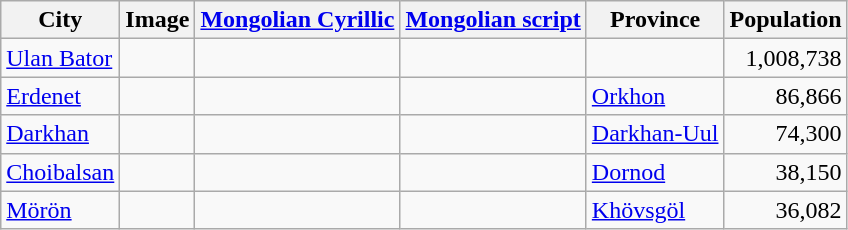<table class="wikitable sortable" style="text-align:right;">
<tr>
<th>City</th>
<th>Image</th>
<th><a href='#'>Mongolian Cyrillic</a></th>
<th><a href='#'>Mongolian script</a></th>
<th>Province</th>
<th>Population </th>
</tr>
<tr>
<td align="left"><a href='#'>Ulan Bator</a></td>
<td align="left"></td>
<td align="left"></td>
<td align="left"></td>
<td align="left"></td>
<td>1,008,738</td>
</tr>
<tr>
<td align="left"><a href='#'>Erdenet</a></td>
<td align="left"></td>
<td align="left"></td>
<td align="left"></td>
<td align="left"><a href='#'>Orkhon</a></td>
<td>86,866</td>
</tr>
<tr>
<td align="left"><a href='#'>Darkhan</a></td>
<td align="left"></td>
<td align="left"></td>
<td align="left"></td>
<td align="left"><a href='#'>Darkhan-Uul</a></td>
<td>74,300</td>
</tr>
<tr>
<td align="left"><a href='#'>Choibalsan</a></td>
<td align="left"></td>
<td align="left"></td>
<td align="left"></td>
<td align="left"><a href='#'>Dornod</a></td>
<td>38,150</td>
</tr>
<tr>
<td align="left"><a href='#'>Mörön</a></td>
<td align="left"></td>
<td align="left"></td>
<td align="left"></td>
<td align="left"><a href='#'>Khövsgöl</a></td>
<td>36,082</td>
</tr>
</table>
